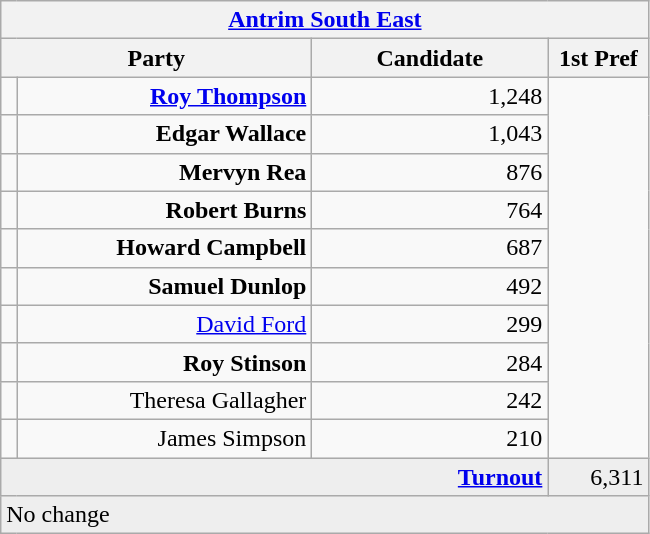<table class="wikitable">
<tr>
<th colspan="4" align="center"><a href='#'>Antrim South East</a></th>
</tr>
<tr>
<th colspan="2" align="center" width=200>Party</th>
<th width=150>Candidate</th>
<th width=60>1st Pref</th>
</tr>
<tr>
<td></td>
<td align="right"><strong><a href='#'>Roy Thompson</a></strong></td>
<td align="right">1,248</td>
</tr>
<tr>
<td></td>
<td align="right"><strong>Edgar Wallace</strong></td>
<td align="right">1,043</td>
</tr>
<tr>
<td></td>
<td align="right"><strong>Mervyn Rea</strong></td>
<td align="right">876</td>
</tr>
<tr>
<td></td>
<td align="right"><strong>Robert Burns</strong></td>
<td align="right">764</td>
</tr>
<tr>
<td></td>
<td align="right"><strong>Howard Campbell</strong></td>
<td align="right">687</td>
</tr>
<tr>
<td></td>
<td align="right"><strong>Samuel Dunlop</strong></td>
<td align="right">492</td>
</tr>
<tr>
<td></td>
<td align="right"><a href='#'>David Ford</a></td>
<td align="right">299</td>
</tr>
<tr>
<td></td>
<td align="right"><strong>Roy Stinson</strong></td>
<td align="right">284</td>
</tr>
<tr>
<td></td>
<td align="right">Theresa Gallagher</td>
<td align="right">242</td>
</tr>
<tr>
<td></td>
<td align="right">James Simpson</td>
<td align="right">210</td>
</tr>
<tr bgcolor="EEEEEE">
<td colspan=3 align="right"><strong><a href='#'>Turnout</a></strong></td>
<td align="right">6,311</td>
</tr>
<tr>
<td colspan=4 bgcolor="EEEEEE">No change</td>
</tr>
</table>
